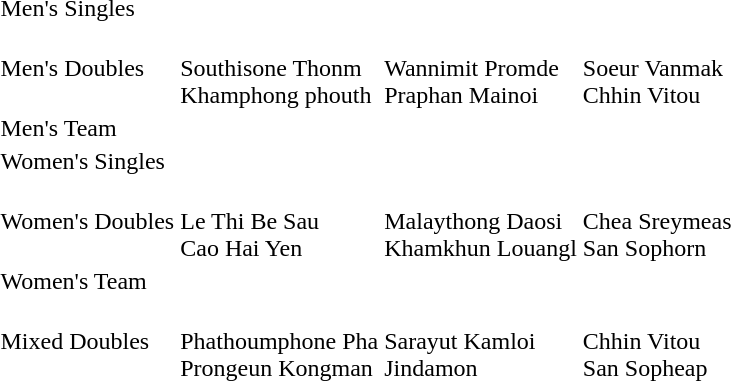<table>
<tr>
<td>Men's Singles</td>
<td></td>
<td></td>
<td></td>
</tr>
<tr>
<td>Men's Doubles</td>
<td><br>Southisone Thonm<br>Khamphong phouth</td>
<td><br>Wannimit Promde<br>Praphan Mainoi</td>
<td><br>Soeur Vanmak<br>Chhin Vitou</td>
</tr>
<tr>
<td rowspan=2>Men's Team</td>
<td rowspan=2></td>
<td rowspan=2></td>
<td></td>
</tr>
<tr>
<td></td>
</tr>
<tr>
<td rowspan=2>Women's Singles</td>
<td rowspan=2></td>
<td rowspan=2></td>
<td></td>
</tr>
<tr>
<td></td>
</tr>
<tr>
<td>Women's Doubles</td>
<td><br>Le Thi Be Sau<br>Cao Hai Yen</td>
<td><br>Malaythong Daosi<br>Khamkhun Louangl</td>
<td><br>Chea Sreymeas<br>San Sophorn</td>
</tr>
<tr>
<td>Women's Team</td>
<td></td>
<td></td>
<td></td>
</tr>
<tr>
<td>Mixed Doubles</td>
<td><br>Phathoumphone Pha<br>Prongeun Kongman</td>
<td><br>Sarayut Kamloi<br>Jindamon</td>
<td><br>Chhin Vitou<br>San Sopheap</td>
</tr>
</table>
